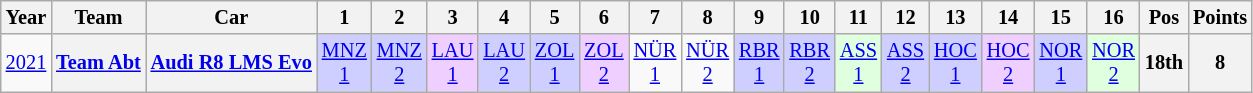<table class="wikitable" style="text-align:center; font-size:85%">
<tr>
<th>Year</th>
<th>Team</th>
<th>Car</th>
<th>1</th>
<th>2</th>
<th>3</th>
<th>4</th>
<th>5</th>
<th>6</th>
<th>7</th>
<th>8</th>
<th>9</th>
<th>10</th>
<th>11</th>
<th>12</th>
<th>13</th>
<th>14</th>
<th>15</th>
<th>16</th>
<th>Pos</th>
<th>Points</th>
</tr>
<tr>
<td><a href='#'>2021</a></td>
<th nowrap><a href='#'>Team Abt</a></th>
<th nowrap><a href='#'>Audi R8 LMS Evo</a></th>
<td style="background:#CFCFFF;"><a href='#'>MNZ<br>1</a><br></td>
<td style="background:#CFCFFF;"><a href='#'>MNZ<br>2</a><br></td>
<td style="background:#EFCFFF;"><a href='#'>LAU<br>1</a><br></td>
<td style="background:#CFCFFF;"><a href='#'>LAU<br>2</a><br></td>
<td style="background:#CFCFFF;"><a href='#'>ZOL<br>1</a><br></td>
<td style="background:#EFCFFF;"><a href='#'>ZOL<br>2</a><br></td>
<td><a href='#'>NÜR<br>1</a></td>
<td><a href='#'>NÜR<br>2</a></td>
<td style="background:#CFCFFF;"><a href='#'>RBR<br>1</a><br></td>
<td style="background:#CFCFFF;"><a href='#'>RBR<br>2</a><br></td>
<td style="background:#DFFFDF;"><a href='#'>ASS<br>1</a><br></td>
<td style="background:#CFCFFF;"><a href='#'>ASS<br>2</a><br></td>
<td style="background:#CFCFFF;"><a href='#'>HOC<br>1</a><br></td>
<td style="background:#EFCFFF;"><a href='#'>HOC<br>2</a><br></td>
<td style="background:#CFCFFF;"><a href='#'>NOR<br>1</a><br></td>
<td style="background:#DFFFDF;"><a href='#'>NOR<br>2</a><br></td>
<th>18th</th>
<th>8</th>
</tr>
</table>
